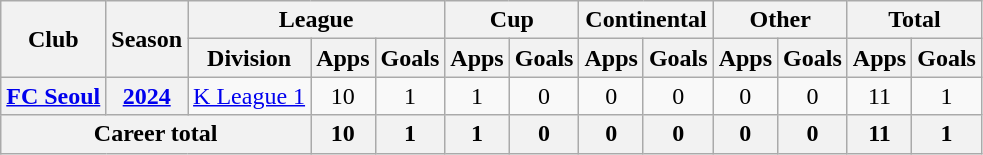<table class="wikitable" style="text-align: center">
<tr>
<th scope="col" rowspan="2">Club</th>
<th scope="col" rowspan="2">Season</th>
<th scope="col" colspan="3">League</th>
<th scope="col" colspan="2">Cup</th>
<th scope="col" colspan="2">Continental</th>
<th scope="col" colspan="2">Other</th>
<th scope="col" colspan="2">Total</th>
</tr>
<tr>
<th scope="col">Division</th>
<th scope="col">Apps</th>
<th scope="col">Goals</th>
<th scope="col">Apps</th>
<th scope="col">Goals</th>
<th scope="col">Apps</th>
<th scope="col">Goals</th>
<th scope="col">Apps</th>
<th scope="col">Goals</th>
<th scope="col">Apps</th>
<th scope="col">Goals</th>
</tr>
<tr>
<th scope="row"><a href='#'>FC Seoul</a></th>
<th scope="row"><a href='#'>2024</a></th>
<td><a href='#'>K League 1</a></td>
<td>10</td>
<td>1</td>
<td>1</td>
<td>0</td>
<td>0</td>
<td>0</td>
<td>0</td>
<td>0</td>
<td>11</td>
<td>1</td>
</tr>
<tr>
<th scope="row" colspan="3">Career total</th>
<th>10</th>
<th>1</th>
<th>1</th>
<th>0</th>
<th>0</th>
<th>0</th>
<th>0</th>
<th>0</th>
<th>11</th>
<th>1</th>
</tr>
</table>
